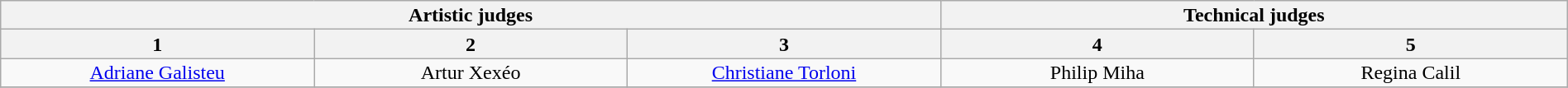<table class="wikitable" style="font-size:100%; line-height:16px; text-align:center" width="100%">
<tr>
<th colspan=3>Artistic judges</th>
<th colspan=2>Technical judges</th>
</tr>
<tr>
<th width="20.0%">1</th>
<th width="20.0%">2</th>
<th width="20.0%">3</th>
<th width="20.0%">4</th>
<th width="20.0%">5</th>
</tr>
<tr>
<td><a href='#'>Adriane Galisteu</a></td>
<td>Artur Xexéo</td>
<td><a href='#'>Christiane Torloni</a></td>
<td>Philip Miha</td>
<td>Regina Calil</td>
</tr>
<tr>
</tr>
</table>
